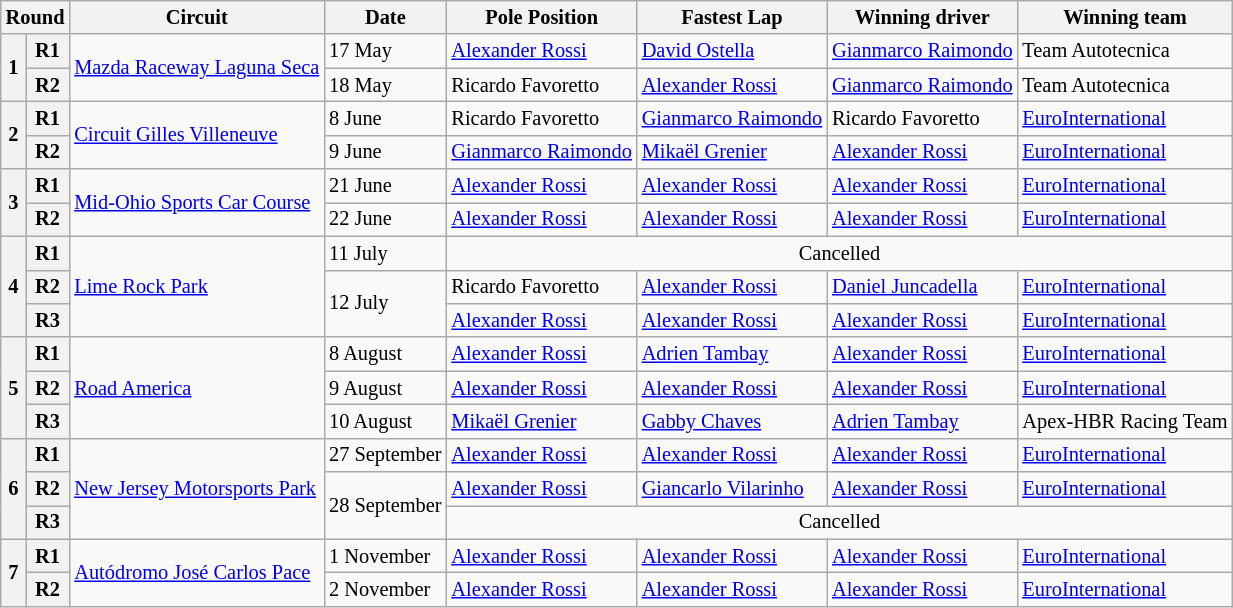<table class="wikitable" style="font-size: 85%">
<tr>
<th colspan=2>Round</th>
<th>Circuit</th>
<th>Date</th>
<th>Pole Position</th>
<th>Fastest Lap</th>
<th>Winning driver</th>
<th>Winning team</th>
</tr>
<tr>
<th rowspan=2>1</th>
<th>R1</th>
<td rowspan=2 nowrap> <a href='#'>Mazda Raceway Laguna Seca</a></td>
<td>17 May</td>
<td> <a href='#'>Alexander Rossi</a></td>
<td> <a href='#'>David Ostella</a></td>
<td nowrap> <a href='#'>Gianmarco Raimondo</a></td>
<td nowrap> Team Autotecnica</td>
</tr>
<tr>
<th>R2</th>
<td>18 May</td>
<td> Ricardo Favoretto</td>
<td> <a href='#'>Alexander Rossi</a></td>
<td> <a href='#'>Gianmarco Raimondo</a></td>
<td> Team Autotecnica</td>
</tr>
<tr>
<th rowspan=2>2</th>
<th>R1</th>
<td rowspan=2> <a href='#'>Circuit Gilles Villeneuve</a></td>
<td>8 June</td>
<td> Ricardo Favoretto</td>
<td nowrap> <a href='#'>Gianmarco Raimondo</a></td>
<td> Ricardo Favoretto</td>
<td nowrap> <a href='#'>EuroInternational</a></td>
</tr>
<tr>
<th>R2</th>
<td>9 June</td>
<td nowrap> <a href='#'>Gianmarco Raimondo</a></td>
<td> <a href='#'>Mikaël Grenier</a></td>
<td> <a href='#'>Alexander Rossi</a></td>
<td> <a href='#'>EuroInternational</a></td>
</tr>
<tr>
<th rowspan=2>3</th>
<th>R1</th>
<td rowspan=2> <a href='#'>Mid-Ohio Sports Car Course</a></td>
<td>21 June</td>
<td> <a href='#'>Alexander Rossi</a></td>
<td> <a href='#'>Alexander Rossi</a></td>
<td> <a href='#'>Alexander Rossi</a></td>
<td> <a href='#'>EuroInternational</a></td>
</tr>
<tr>
<th>R2</th>
<td>22 June</td>
<td> <a href='#'>Alexander Rossi</a></td>
<td> <a href='#'>Alexander Rossi</a></td>
<td> <a href='#'>Alexander Rossi</a></td>
<td> <a href='#'>EuroInternational</a></td>
</tr>
<tr>
<th rowspan=3>4</th>
<th>R1</th>
<td rowspan=3> <a href='#'>Lime Rock Park</a></td>
<td>11 July</td>
<td colspan=4 style="text-align:center">Cancelled</td>
</tr>
<tr>
<th>R2</th>
<td rowspan=2>12 July</td>
<td> Ricardo Favoretto</td>
<td> <a href='#'>Alexander Rossi</a></td>
<td> <a href='#'>Daniel Juncadella</a></td>
<td> <a href='#'>EuroInternational</a></td>
</tr>
<tr>
<th>R3</th>
<td> <a href='#'>Alexander Rossi</a></td>
<td> <a href='#'>Alexander Rossi</a></td>
<td> <a href='#'>Alexander Rossi</a></td>
<td> <a href='#'>EuroInternational</a></td>
</tr>
<tr>
<th rowspan=3>5</th>
<th>R1</th>
<td rowspan=3> <a href='#'>Road America</a></td>
<td>8 August</td>
<td> <a href='#'>Alexander Rossi</a></td>
<td> <a href='#'>Adrien Tambay</a></td>
<td> <a href='#'>Alexander Rossi</a></td>
<td> <a href='#'>EuroInternational</a></td>
</tr>
<tr>
<th>R2</th>
<td>9 August</td>
<td> <a href='#'>Alexander Rossi</a></td>
<td> <a href='#'>Alexander Rossi</a></td>
<td> <a href='#'>Alexander Rossi</a></td>
<td> <a href='#'>EuroInternational</a></td>
</tr>
<tr>
<th>R3</th>
<td>10 August</td>
<td> <a href='#'>Mikaël Grenier</a></td>
<td> <a href='#'>Gabby Chaves</a></td>
<td> <a href='#'>Adrien Tambay</a></td>
<td nowrap> Apex-HBR Racing Team</td>
</tr>
<tr>
<th rowspan=3>6</th>
<th>R1</th>
<td rowspan=3> <a href='#'>New Jersey Motorsports Park</a></td>
<td>27 September</td>
<td> <a href='#'>Alexander Rossi</a></td>
<td> <a href='#'>Alexander Rossi</a></td>
<td> <a href='#'>Alexander Rossi</a></td>
<td> <a href='#'>EuroInternational</a></td>
</tr>
<tr>
<th>R2</th>
<td rowspan=2 nowrap>28 September</td>
<td> <a href='#'>Alexander Rossi</a></td>
<td> <a href='#'>Giancarlo Vilarinho</a></td>
<td> <a href='#'>Alexander Rossi</a></td>
<td> <a href='#'>EuroInternational</a></td>
</tr>
<tr>
<th>R3</th>
<td colspan=4 style="text-align:center">Cancelled</td>
</tr>
<tr>
<th rowspan=2>7</th>
<th>R1</th>
<td rowspan=2> <a href='#'>Autódromo José Carlos Pace</a></td>
<td>1 November</td>
<td> <a href='#'>Alexander Rossi</a></td>
<td> <a href='#'>Alexander Rossi</a></td>
<td> <a href='#'>Alexander Rossi</a></td>
<td> <a href='#'>EuroInternational</a></td>
</tr>
<tr>
<th>R2</th>
<td>2 November</td>
<td> <a href='#'>Alexander Rossi</a></td>
<td> <a href='#'>Alexander Rossi</a></td>
<td> <a href='#'>Alexander Rossi</a></td>
<td> <a href='#'>EuroInternational</a></td>
</tr>
</table>
